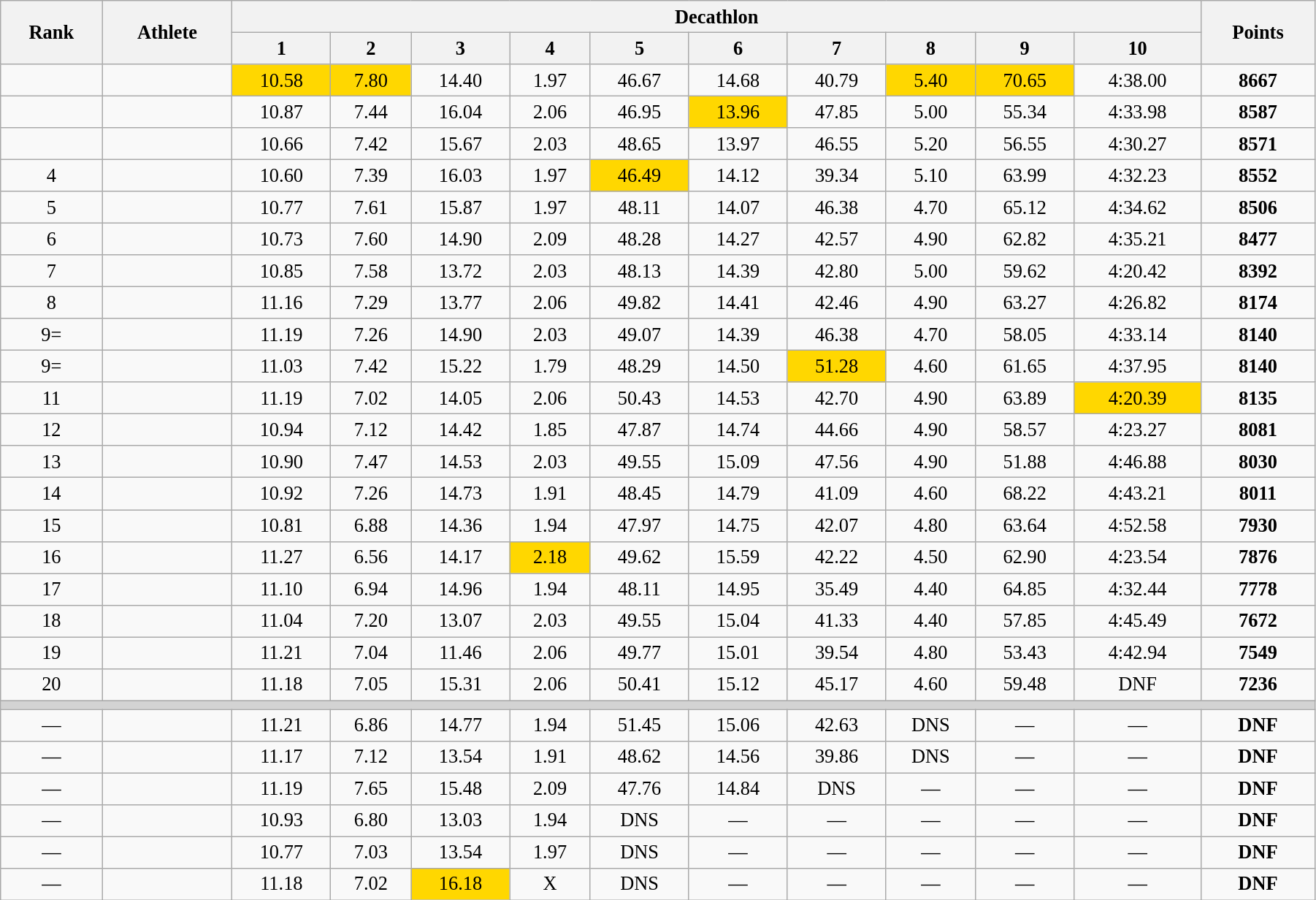<table class="wikitable" style=" text-align:center; font-size:110%;" width="95%">
<tr>
<th rowspan="2">Rank</th>
<th rowspan="2">Athlete</th>
<th colspan="10">Decathlon</th>
<th rowspan="2">Points</th>
</tr>
<tr>
<th>1</th>
<th>2</th>
<th>3</th>
<th>4</th>
<th>5</th>
<th>6</th>
<th>7</th>
<th>8</th>
<th>9</th>
<th>10</th>
</tr>
<tr>
<td></td>
<td align=left></td>
<td bgcolor=gold>10.58</td>
<td bgcolor=gold>7.80</td>
<td>14.40</td>
<td>1.97</td>
<td>46.67</td>
<td>14.68</td>
<td>40.79</td>
<td bgcolor=gold>5.40</td>
<td bgcolor=gold>70.65</td>
<td>4:38.00</td>
<td><strong>8667</strong></td>
</tr>
<tr>
<td></td>
<td align=left></td>
<td>10.87</td>
<td>7.44</td>
<td>16.04</td>
<td>2.06</td>
<td>46.95</td>
<td bgcolor=gold>13.96</td>
<td>47.85</td>
<td>5.00</td>
<td>55.34</td>
<td>4:33.98</td>
<td><strong>8587</strong></td>
</tr>
<tr>
<td></td>
<td align=left></td>
<td>10.66</td>
<td>7.42</td>
<td>15.67</td>
<td>2.03</td>
<td>48.65</td>
<td>13.97</td>
<td>46.55</td>
<td>5.20</td>
<td>56.55</td>
<td>4:30.27</td>
<td><strong>8571</strong></td>
</tr>
<tr>
<td>4</td>
<td align=left></td>
<td>10.60</td>
<td>7.39</td>
<td>16.03</td>
<td>1.97</td>
<td bgcolor=gold>46.49</td>
<td>14.12</td>
<td>39.34</td>
<td>5.10</td>
<td>63.99</td>
<td>4:32.23</td>
<td><strong>8552</strong></td>
</tr>
<tr>
<td>5</td>
<td align=left></td>
<td>10.77</td>
<td>7.61</td>
<td>15.87</td>
<td>1.97</td>
<td>48.11</td>
<td>14.07</td>
<td>46.38</td>
<td>4.70</td>
<td>65.12</td>
<td>4:34.62</td>
<td><strong>8506</strong></td>
</tr>
<tr>
<td>6</td>
<td align=left></td>
<td>10.73</td>
<td>7.60</td>
<td>14.90</td>
<td>2.09</td>
<td>48.28</td>
<td>14.27</td>
<td>42.57</td>
<td>4.90</td>
<td>62.82</td>
<td>4:35.21</td>
<td><strong>8477</strong></td>
</tr>
<tr>
<td>7</td>
<td align=left></td>
<td>10.85</td>
<td>7.58</td>
<td>13.72</td>
<td>2.03</td>
<td>48.13</td>
<td>14.39</td>
<td>42.80</td>
<td>5.00</td>
<td>59.62</td>
<td>4:20.42</td>
<td><strong>8392</strong></td>
</tr>
<tr>
<td>8</td>
<td align=left></td>
<td>11.16</td>
<td>7.29</td>
<td>13.77</td>
<td>2.06</td>
<td>49.82</td>
<td>14.41</td>
<td>42.46</td>
<td>4.90</td>
<td>63.27</td>
<td>4:26.82</td>
<td><strong>8174</strong></td>
</tr>
<tr>
<td>9=</td>
<td align=left></td>
<td>11.19</td>
<td>7.26</td>
<td>14.90</td>
<td>2.03</td>
<td>49.07</td>
<td>14.39</td>
<td>46.38</td>
<td>4.70</td>
<td>58.05</td>
<td>4:33.14</td>
<td><strong>8140</strong></td>
</tr>
<tr>
<td>9=</td>
<td align=left></td>
<td>11.03</td>
<td>7.42</td>
<td>15.22</td>
<td>1.79</td>
<td>48.29</td>
<td>14.50</td>
<td bgcolor=gold>51.28</td>
<td>4.60</td>
<td>61.65</td>
<td>4:37.95</td>
<td><strong>8140</strong></td>
</tr>
<tr>
<td>11</td>
<td align=left></td>
<td>11.19</td>
<td>7.02</td>
<td>14.05</td>
<td>2.06</td>
<td>50.43</td>
<td>14.53</td>
<td>42.70</td>
<td>4.90</td>
<td>63.89</td>
<td bgcolor=gold>4:20.39</td>
<td><strong>8135</strong></td>
</tr>
<tr>
<td>12</td>
<td align=left></td>
<td>10.94</td>
<td>7.12</td>
<td>14.42</td>
<td>1.85</td>
<td>47.87</td>
<td>14.74</td>
<td>44.66</td>
<td>4.90</td>
<td>58.57</td>
<td>4:23.27</td>
<td><strong>8081</strong></td>
</tr>
<tr>
<td>13</td>
<td align=left></td>
<td>10.90</td>
<td>7.47</td>
<td>14.53</td>
<td>2.03</td>
<td>49.55</td>
<td>15.09</td>
<td>47.56</td>
<td>4.90</td>
<td>51.88</td>
<td>4:46.88</td>
<td><strong>8030</strong></td>
</tr>
<tr>
<td>14</td>
<td align=left></td>
<td>10.92</td>
<td>7.26</td>
<td>14.73</td>
<td>1.91</td>
<td>48.45</td>
<td>14.79</td>
<td>41.09</td>
<td>4.60</td>
<td>68.22</td>
<td>4:43.21</td>
<td><strong>8011</strong></td>
</tr>
<tr>
<td>15</td>
<td align=left></td>
<td>10.81</td>
<td>6.88</td>
<td>14.36</td>
<td>1.94</td>
<td>47.97</td>
<td>14.75</td>
<td>42.07</td>
<td>4.80</td>
<td>63.64</td>
<td>4:52.58</td>
<td><strong>7930</strong></td>
</tr>
<tr>
<td>16</td>
<td align=left></td>
<td>11.27</td>
<td>6.56</td>
<td>14.17</td>
<td bgcolor=gold>2.18</td>
<td>49.62</td>
<td>15.59</td>
<td>42.22</td>
<td>4.50</td>
<td>62.90</td>
<td>4:23.54</td>
<td><strong>7876</strong></td>
</tr>
<tr>
<td>17</td>
<td align=left></td>
<td>11.10</td>
<td>6.94</td>
<td>14.96</td>
<td>1.94</td>
<td>48.11</td>
<td>14.95</td>
<td>35.49</td>
<td>4.40</td>
<td>64.85</td>
<td>4:32.44</td>
<td><strong>7778</strong></td>
</tr>
<tr>
<td>18</td>
<td align=left></td>
<td>11.04</td>
<td>7.20</td>
<td>13.07</td>
<td>2.03</td>
<td>49.55</td>
<td>15.04</td>
<td>41.33</td>
<td>4.40</td>
<td>57.85</td>
<td>4:45.49</td>
<td><strong>7672</strong></td>
</tr>
<tr>
<td>19</td>
<td align=left></td>
<td>11.21</td>
<td>7.04</td>
<td>11.46</td>
<td>2.06</td>
<td>49.77</td>
<td>15.01</td>
<td>39.54</td>
<td>4.80</td>
<td>53.43</td>
<td>4:42.94</td>
<td><strong>7549</strong></td>
</tr>
<tr>
<td>20</td>
<td align=left></td>
<td>11.18</td>
<td>7.05</td>
<td>15.31</td>
<td>2.06</td>
<td>50.41</td>
<td>15.12</td>
<td>45.17</td>
<td>4.60</td>
<td>59.48</td>
<td>DNF</td>
<td><strong>7236</strong></td>
</tr>
<tr>
<td colspan=13 bgcolor=lightgray></td>
</tr>
<tr>
<td>—</td>
<td align=left></td>
<td>11.21</td>
<td>6.86</td>
<td>14.77</td>
<td>1.94</td>
<td>51.45</td>
<td>15.06</td>
<td>42.63</td>
<td>DNS</td>
<td>—</td>
<td>—</td>
<td><strong>DNF </strong></td>
</tr>
<tr>
<td>—</td>
<td align=left></td>
<td>11.17</td>
<td>7.12</td>
<td>13.54</td>
<td>1.91</td>
<td>48.62</td>
<td>14.56</td>
<td>39.86</td>
<td>DNS</td>
<td>—</td>
<td>—</td>
<td><strong>DNF </strong></td>
</tr>
<tr>
<td>—</td>
<td align=left></td>
<td>11.19</td>
<td>7.65</td>
<td>15.48</td>
<td>2.09</td>
<td>47.76</td>
<td>14.84</td>
<td>DNS</td>
<td>—</td>
<td>—</td>
<td>—</td>
<td><strong>DNF </strong></td>
</tr>
<tr>
<td>—</td>
<td align=left></td>
<td>10.93</td>
<td>6.80</td>
<td>13.03</td>
<td>1.94</td>
<td>DNS</td>
<td>—</td>
<td>—</td>
<td>—</td>
<td>—</td>
<td>—</td>
<td><strong>DNF </strong></td>
</tr>
<tr>
<td>—</td>
<td align=left></td>
<td>10.77</td>
<td>7.03</td>
<td>13.54</td>
<td>1.97</td>
<td>DNS</td>
<td>—</td>
<td>—</td>
<td>—</td>
<td>—</td>
<td>—</td>
<td><strong>DNF </strong></td>
</tr>
<tr>
<td>—</td>
<td align=left></td>
<td>11.18</td>
<td>7.02</td>
<td bgcolor=gold>16.18</td>
<td>X</td>
<td>DNS</td>
<td>—</td>
<td>—</td>
<td>—</td>
<td>—</td>
<td>—</td>
<td><strong>DNF </strong></td>
</tr>
</table>
